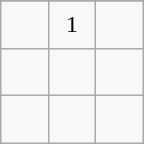<table class="wikitable" style="margin-left:auto;margin-right:auto;text-align:center;width:6em;height:6em;table-layout:fixed;">
<tr>
</tr>
<tr>
<td></td>
<td>1</td>
<td></td>
</tr>
<tr>
<td> </td>
<td></td>
<td></td>
</tr>
<tr>
<td> </td>
<td></td>
<td></td>
</tr>
</table>
